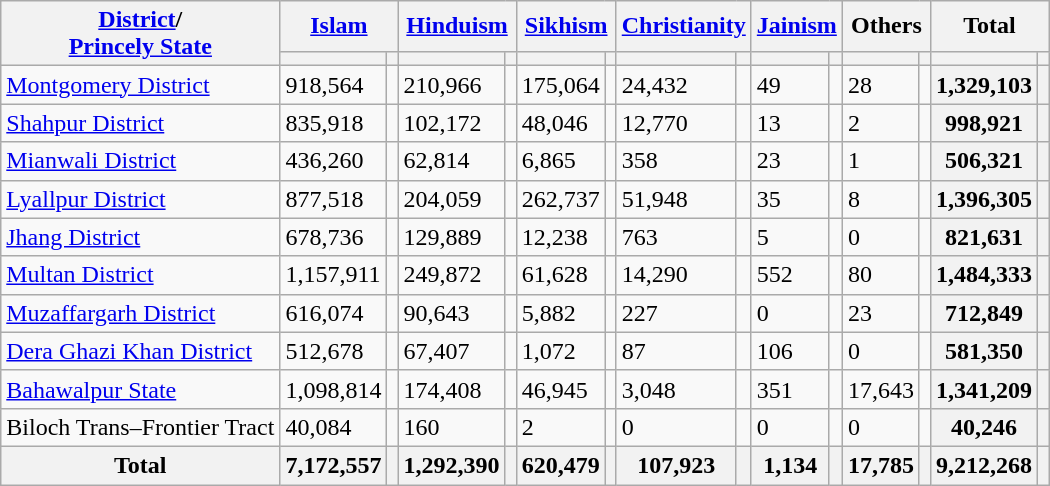<table class="wikitable sortable">
<tr>
<th rowspan="2"><a href='#'>District</a>/<br><a href='#'>Princely State</a></th>
<th colspan="2"><a href='#'>Islam</a> </th>
<th colspan="2"><a href='#'>Hinduism</a> </th>
<th colspan="2"><a href='#'>Sikhism</a> </th>
<th colspan="2"><a href='#'>Christianity</a> </th>
<th colspan="2"><a href='#'>Jainism</a> </th>
<th colspan="2">Others</th>
<th colspan="2">Total</th>
</tr>
<tr>
<th><a href='#'></a></th>
<th></th>
<th></th>
<th></th>
<th></th>
<th></th>
<th></th>
<th></th>
<th></th>
<th></th>
<th></th>
<th></th>
<th></th>
<th></th>
</tr>
<tr>
<td><a href='#'>Montgomery District</a></td>
<td>918,564</td>
<td></td>
<td>210,966</td>
<td></td>
<td>175,064</td>
<td></td>
<td>24,432</td>
<td></td>
<td>49</td>
<td></td>
<td>28</td>
<td></td>
<th>1,329,103</th>
<th></th>
</tr>
<tr>
<td><a href='#'>Shahpur District</a></td>
<td>835,918</td>
<td></td>
<td>102,172</td>
<td></td>
<td>48,046</td>
<td></td>
<td>12,770</td>
<td></td>
<td>13</td>
<td></td>
<td>2</td>
<td></td>
<th>998,921</th>
<th></th>
</tr>
<tr>
<td><a href='#'>Mianwali District</a></td>
<td>436,260</td>
<td></td>
<td>62,814</td>
<td></td>
<td>6,865</td>
<td></td>
<td>358</td>
<td></td>
<td>23</td>
<td></td>
<td>1</td>
<td></td>
<th>506,321</th>
<th></th>
</tr>
<tr>
<td><a href='#'>Lyallpur District</a></td>
<td>877,518</td>
<td></td>
<td>204,059</td>
<td></td>
<td>262,737</td>
<td></td>
<td>51,948</td>
<td></td>
<td>35</td>
<td></td>
<td>8</td>
<td></td>
<th>1,396,305</th>
<th></th>
</tr>
<tr>
<td><a href='#'>Jhang District</a></td>
<td>678,736</td>
<td></td>
<td>129,889</td>
<td></td>
<td>12,238</td>
<td></td>
<td>763</td>
<td></td>
<td>5</td>
<td></td>
<td>0</td>
<td></td>
<th>821,631</th>
<th></th>
</tr>
<tr>
<td><a href='#'>Multan District</a></td>
<td>1,157,911</td>
<td></td>
<td>249,872</td>
<td></td>
<td>61,628</td>
<td></td>
<td>14,290</td>
<td></td>
<td>552</td>
<td></td>
<td>80</td>
<td></td>
<th>1,484,333</th>
<th></th>
</tr>
<tr>
<td><a href='#'>Muzaffargarh District</a></td>
<td>616,074</td>
<td></td>
<td>90,643</td>
<td></td>
<td>5,882</td>
<td></td>
<td>227</td>
<td></td>
<td>0</td>
<td></td>
<td>23</td>
<td></td>
<th>712,849</th>
<th></th>
</tr>
<tr>
<td><a href='#'>Dera Ghazi Khan District</a></td>
<td>512,678</td>
<td></td>
<td>67,407</td>
<td></td>
<td>1,072</td>
<td></td>
<td>87</td>
<td></td>
<td>106</td>
<td></td>
<td>0</td>
<td></td>
<th>581,350</th>
<th></th>
</tr>
<tr>
<td><a href='#'>Bahawalpur State</a></td>
<td>1,098,814</td>
<td></td>
<td>174,408</td>
<td></td>
<td>46,945</td>
<td></td>
<td>3,048</td>
<td></td>
<td>351</td>
<td></td>
<td>17,643</td>
<td></td>
<th>1,341,209</th>
<th></th>
</tr>
<tr>
<td>Biloch Trans–Frontier Tract</td>
<td>40,084</td>
<td></td>
<td>160</td>
<td></td>
<td>2</td>
<td></td>
<td>0</td>
<td></td>
<td>0</td>
<td></td>
<td>0</td>
<td></td>
<th>40,246</th>
<th></th>
</tr>
<tr>
<th>Total</th>
<th>7,172,557</th>
<th></th>
<th>1,292,390</th>
<th></th>
<th>620,479</th>
<th></th>
<th>107,923</th>
<th></th>
<th>1,134</th>
<th></th>
<th>17,785</th>
<th></th>
<th>9,212,268</th>
<th></th>
</tr>
</table>
